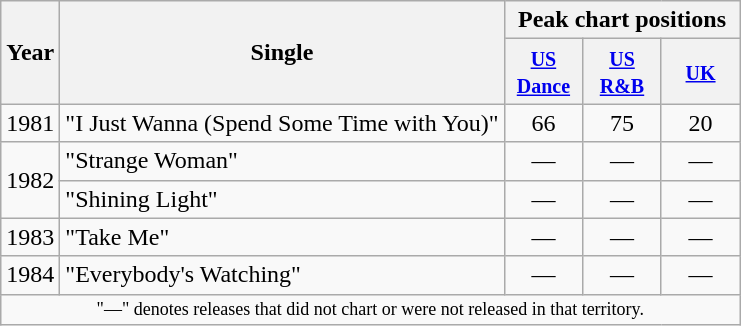<table class="wikitable">
<tr>
<th scope="col" rowspan="2">Year</th>
<th scope="col" rowspan="2">Single</th>
<th scope="col" colspan="3">Peak chart positions</th>
</tr>
<tr>
<th style="width:45px;"><small><a href='#'>US Dance</a></small><br></th>
<th style="width:45px;"><small><a href='#'>US R&B</a></small><br></th>
<th style="width:45px;"><small><a href='#'>UK</a></small><br></th>
</tr>
<tr>
<td rowspan="1">1981</td>
<td>"I Just Wanna (Spend Some Time with You)"</td>
<td align=center>66</td>
<td align=center>75</td>
<td align=center>20</td>
</tr>
<tr>
<td rowspan="2">1982</td>
<td>"Strange Woman"</td>
<td align=center>―</td>
<td align=center>―</td>
<td align=center>―</td>
</tr>
<tr>
<td>"Shining Light"</td>
<td align=center>―</td>
<td align=center>―</td>
<td align=center>―</td>
</tr>
<tr>
<td rowspan="1">1983</td>
<td>"Take Me"</td>
<td align=center>―</td>
<td align=center>―</td>
<td align=center>―</td>
</tr>
<tr>
<td rowspan="1">1984</td>
<td>"Everybody's Watching"</td>
<td align=center>―</td>
<td align=center>―</td>
<td align=center>―</td>
</tr>
<tr>
<td colspan="6" style="text-align:center; font-size:9pt;">"—" denotes releases that did not chart or were not released in that territory.</td>
</tr>
</table>
